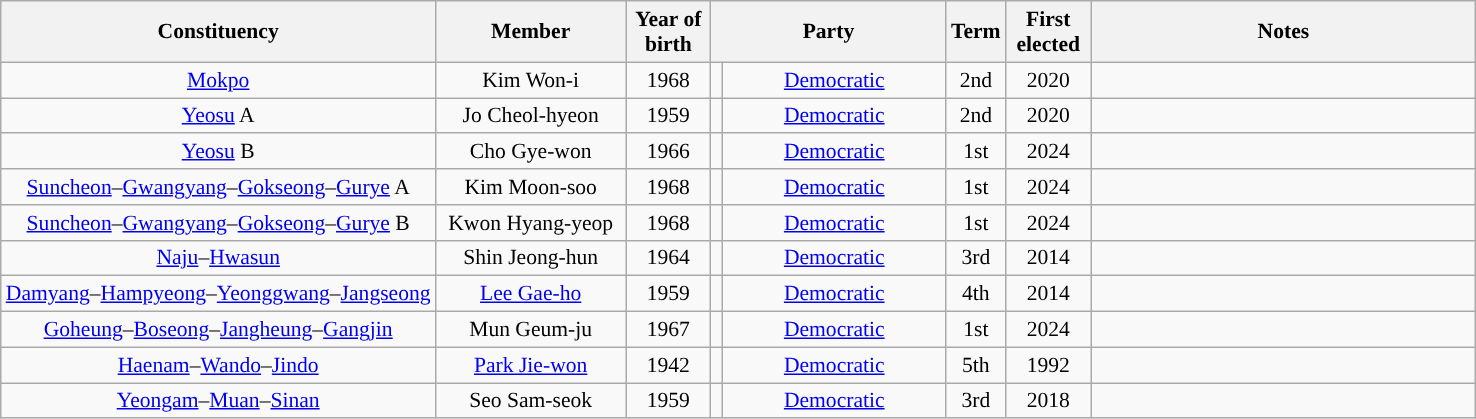<table class="wikitable sortable" style="font-size:90%; text-align:center">
<tr>
<th scope="col" style="width:150px;">Constituency</th>
<th scope="col" style="width:120px;">Member</th>
<th scope="col" style="width:50px;">Year of birth</th>
<th scope="col" style="width:150px;" colspan="2">Party</th>
<th scope="col" style="width:20px;">Term</th>
<th scope="col" style="width:50px;">First elected</th>
<th scope="col" style="width:250px;" class="unsortable">Notes</th>
</tr>
<tr>
<td><a href='#'>Mokpo</a></td>
<td>Kim Won-i</td>
<td>1968</td>
<td scope="row" width="1" style="background-color:"></td>
<td><a href='#'>Democratic</a></td>
<td>2nd</td>
<td>2020</td>
<td></td>
</tr>
<tr>
<td><a href='#'>Yeosu</a> A</td>
<td>Jo Cheol-hyeon</td>
<td>1959</td>
<td scope="row" style="background-color:"></td>
<td><a href='#'>Democratic</a></td>
<td>2nd</td>
<td>2020</td>
<td></td>
</tr>
<tr>
<td><a href='#'>Yeosu</a> B</td>
<td>Cho Gye-won</td>
<td>1966</td>
<td scope="row" style="background-color:"></td>
<td><a href='#'>Democratic</a></td>
<td>1st</td>
<td>2024</td>
<td></td>
</tr>
<tr>
<td><a href='#'>Suncheon</a>–<a href='#'>Gwangyang</a>–<a href='#'>Gokseong</a>–<a href='#'>Gurye</a> A</td>
<td>Kim Moon-soo</td>
<td>1968</td>
<td scope="row" style="background-color:"></td>
<td><a href='#'>Democratic</a></td>
<td>1st</td>
<td>2024</td>
<td></td>
</tr>
<tr>
<td><a href='#'>Suncheon</a>–<a href='#'>Gwangyang</a>–<a href='#'>Gokseong</a>–<a href='#'>Gurye</a> B</td>
<td>Kwon Hyang-yeop</td>
<td>1968</td>
<td scope="row" style="background-color:"></td>
<td><a href='#'>Democratic</a></td>
<td>1st</td>
<td>2024</td>
<td></td>
</tr>
<tr>
<td><a href='#'>Naju</a>–<a href='#'>Hwasun</a></td>
<td>Shin Jeong-hun</td>
<td>1964</td>
<td scope="row" style="background-color:"></td>
<td><a href='#'>Democratic</a></td>
<td>3rd</td>
<td>2014</td>
<td></td>
</tr>
<tr>
<td><a href='#'>Damyang</a>–<a href='#'>Hampyeong</a>–<a href='#'>Yeonggwang</a>–<a href='#'>Jangseong</a></td>
<td><a href='#'>Lee Gae-ho</a></td>
<td>1959</td>
<td scope="row" style="background-color:"></td>
<td><a href='#'>Democratic</a></td>
<td>4th</td>
<td>2014</td>
<td></td>
</tr>
<tr>
<td><a href='#'>Goheung</a>–<a href='#'>Boseong</a>–<a href='#'>Jangheung</a>–<a href='#'>Gangjin</a></td>
<td>Mun Geum-ju</td>
<td>1967</td>
<td scope="row" style="background-color:"></td>
<td><a href='#'>Democratic</a></td>
<td>1st</td>
<td>2024</td>
<td></td>
</tr>
<tr>
<td><a href='#'>Haenam</a>–<a href='#'>Wando</a>–<a href='#'>Jindo</a></td>
<td><a href='#'>Park Jie-won</a></td>
<td>1942</td>
<td scope="row" style="background-color:"></td>
<td><a href='#'>Democratic</a></td>
<td>5th</td>
<td>1992</td>
<td></td>
</tr>
<tr>
<td><a href='#'>Yeongam</a>–<a href='#'>Muan</a>–<a href='#'>Sinan</a></td>
<td>Seo Sam-seok</td>
<td>1959</td>
<td scope="row" style="background-color:"></td>
<td><a href='#'>Democratic</a></td>
<td>3rd</td>
<td>2018</td>
<td></td>
</tr>
</table>
